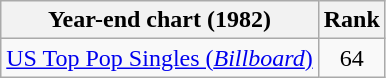<table class="wikitable sortable">
<tr>
<th>Year-end chart (1982)</th>
<th>Rank</th>
</tr>
<tr>
<td><a href='#'>US Top Pop Singles (<em>Billboard</em>)</a></td>
<td align="center">64</td>
</tr>
</table>
